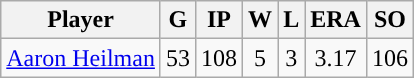<table class="wikitable sortable">
<tr>
<th>Player</th>
<th>G</th>
<th>IP</th>
<th>W</th>
<th>L</th>
<th>ERA</th>
<th>SO</th>
</tr>
<tr align=center>
<td><a href='#'>Aaron Heilman</a></td>
<td>53</td>
<td>108</td>
<td>5</td>
<td>3</td>
<td>3.17</td>
<td>106</td>
</tr>
</table>
